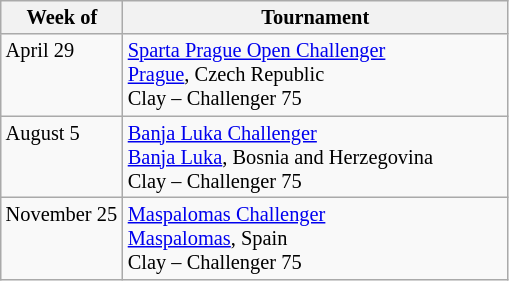<table class=wikitable style=font-size:85%>
<tr>
<th width=75>Week of</th>
<th width=250>Tournament</th>
</tr>
<tr style="vertical-align:top">
<td>April 29</td>
<td><a href='#'>Sparta Prague Open Challenger</a><br><a href='#'>Prague</a>, Czech Republic <br> Clay – Challenger 75</td>
</tr>
<tr style="vertical-align:top">
<td>August 5</td>
<td><a href='#'>Banja Luka Challenger</a><br><a href='#'>Banja Luka</a>, Bosnia and Herzegovina <br> Clay – Challenger 75</td>
</tr>
<tr style="vertical-align:top">
<td>November 25</td>
<td><a href='#'>Maspalomas Challenger</a><br><a href='#'>Maspalomas</a>, Spain <br> Clay – Challenger 75</td>
</tr>
</table>
